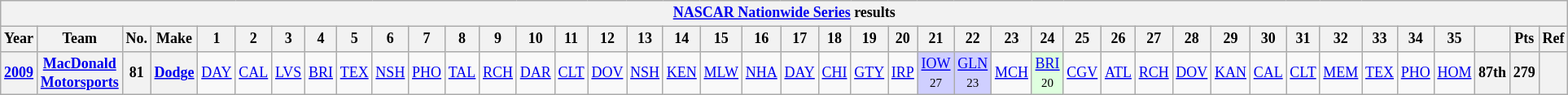<table class="wikitable" style="text-align:center; font-size:75%">
<tr>
<th colspan=42><a href='#'>NASCAR Nationwide Series</a> results</th>
</tr>
<tr>
<th>Year</th>
<th>Team</th>
<th>No.</th>
<th>Make</th>
<th>1</th>
<th>2</th>
<th>3</th>
<th>4</th>
<th>5</th>
<th>6</th>
<th>7</th>
<th>8</th>
<th>9</th>
<th>10</th>
<th>11</th>
<th>12</th>
<th>13</th>
<th>14</th>
<th>15</th>
<th>16</th>
<th>17</th>
<th>18</th>
<th>19</th>
<th>20</th>
<th>21</th>
<th>22</th>
<th>23</th>
<th>24</th>
<th>25</th>
<th>26</th>
<th>27</th>
<th>28</th>
<th>29</th>
<th>30</th>
<th>31</th>
<th>32</th>
<th>33</th>
<th>34</th>
<th>35</th>
<th></th>
<th>Pts</th>
<th>Ref</th>
</tr>
<tr>
<th><a href='#'>2009</a></th>
<th><a href='#'>MacDonald Motorsports</a></th>
<th>81</th>
<th><a href='#'>Dodge</a></th>
<td><a href='#'>DAY</a></td>
<td><a href='#'>CAL</a></td>
<td><a href='#'>LVS</a></td>
<td><a href='#'>BRI</a></td>
<td><a href='#'>TEX</a></td>
<td><a href='#'>NSH</a></td>
<td><a href='#'>PHO</a></td>
<td><a href='#'>TAL</a></td>
<td><a href='#'>RCH</a></td>
<td><a href='#'>DAR</a></td>
<td><a href='#'>CLT</a></td>
<td><a href='#'>DOV</a></td>
<td><a href='#'>NSH</a></td>
<td><a href='#'>KEN</a></td>
<td><a href='#'>MLW</a></td>
<td><a href='#'>NHA</a></td>
<td><a href='#'>DAY</a></td>
<td><a href='#'>CHI</a></td>
<td><a href='#'>GTY</a></td>
<td><a href='#'>IRP</a></td>
<td style="background:#CFCFFF;"><a href='#'>IOW</a><br><small>27</small></td>
<td style="background:#CFCFFF;"><a href='#'>GLN</a><br><small>23</small></td>
<td><a href='#'>MCH</a></td>
<td style="background:#DFFFDF;"><a href='#'>BRI</a><br><small>20</small></td>
<td><a href='#'>CGV</a></td>
<td><a href='#'>ATL</a></td>
<td><a href='#'>RCH</a></td>
<td><a href='#'>DOV</a></td>
<td><a href='#'>KAN</a></td>
<td><a href='#'>CAL</a></td>
<td><a href='#'>CLT</a></td>
<td><a href='#'>MEM</a></td>
<td><a href='#'>TEX</a></td>
<td><a href='#'>PHO</a></td>
<td><a href='#'>HOM</a></td>
<th>87th</th>
<th>279</th>
<th></th>
</tr>
</table>
